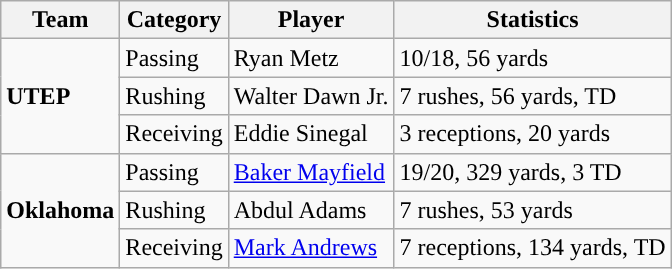<table class="wikitable" style="float: left;">
<tr>
<th>Team</th>
<th>Category</th>
<th>Player</th>
<th>Statistics</th>
</tr>
<tr>
<td rowspan=3><strong>UTEP</strong></td>
<td>Passing</td>
<td>Ryan Metz</td>
<td>10/18, 56 yards</td>
</tr>
<tr>
<td>Rushing</td>
<td>Walter Dawn Jr.</td>
<td>7 rushes, 56 yards, TD</td>
</tr>
<tr>
<td>Receiving</td>
<td>Eddie Sinegal</td>
<td>3 receptions, 20 yards</td>
</tr>
<tr>
<td rowspan=3><strong>Oklahoma</strong></td>
<td>Passing</td>
<td><a href='#'>Baker Mayfield</a></td>
<td>19/20, 329 yards, 3 TD</td>
</tr>
<tr>
<td>Rushing</td>
<td>Abdul Adams</td>
<td>7 rushes, 53 yards</td>
</tr>
<tr>
<td>Receiving</td>
<td><a href='#'>Mark Andrews</a></td>
<td>7 receptions, 134 yards, TD</td>
</tr>
</table>
